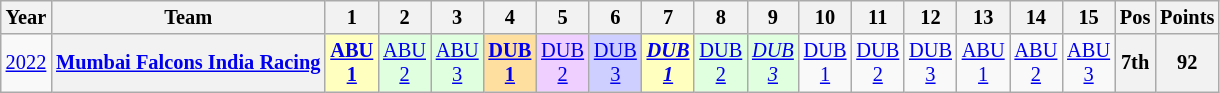<table class="wikitable" style="text-align:center; font-size:85%">
<tr>
<th>Year</th>
<th>Team</th>
<th>1</th>
<th>2</th>
<th>3</th>
<th>4</th>
<th>5</th>
<th>6</th>
<th>7</th>
<th>8</th>
<th>9</th>
<th>10</th>
<th>11</th>
<th>12</th>
<th>13</th>
<th>14</th>
<th>15</th>
<th>Pos</th>
<th>Points</th>
</tr>
<tr>
<td><a href='#'>2022</a></td>
<th nowrap><a href='#'>Mumbai Falcons India Racing</a></th>
<td style="background:#FFFFBF;"><strong><a href='#'>ABU<br>1</a></strong><br></td>
<td style="background:#DFFFDF;"><a href='#'>ABU<br>2</a><br></td>
<td style="background:#DFFFDF;"><a href='#'>ABU<br>3</a><br></td>
<td style="background:#FFDF9F;"><strong><a href='#'>DUB<br>1</a></strong><br></td>
<td style="background:#EFCFFF;"><a href='#'>DUB<br>2</a><br></td>
<td style="background:#CFCFFF;"><a href='#'>DUB<br>3</a><br></td>
<td style="background:#FFFFBF;"><strong><em><a href='#'>DUB<br>1</a></em></strong><br></td>
<td style="background:#DFFFDF;"><a href='#'>DUB<br>2</a><br></td>
<td style="background:#DFFFDF;"><em><a href='#'>DUB<br>3</a></em><br></td>
<td style="background:#;"><a href='#'>DUB<br>1</a></td>
<td style="background:#;"><a href='#'>DUB<br>2</a></td>
<td style="background:#;"><a href='#'>DUB<br>3</a></td>
<td style="background:#;"><a href='#'>ABU<br>1</a></td>
<td style="background:#;"><a href='#'>ABU<br>2</a></td>
<td style="background:#;"><a href='#'>ABU<br>3</a></td>
<th>7th</th>
<th>92</th>
</tr>
</table>
